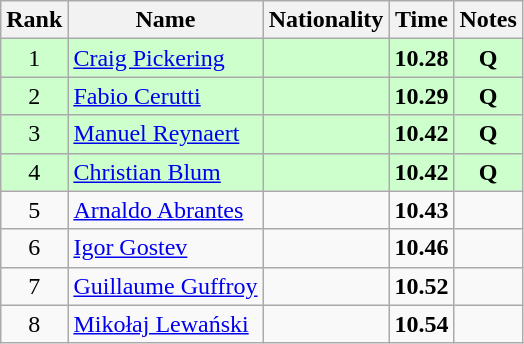<table class="wikitable sortable" style="text-align:center">
<tr>
<th>Rank</th>
<th>Name</th>
<th>Nationality</th>
<th>Time</th>
<th>Notes</th>
</tr>
<tr bgcolor=ccffcc>
<td>1</td>
<td align=left><a href='#'>Craig Pickering</a></td>
<td align=left></td>
<td><strong>10.28</strong></td>
<td><strong>Q</strong></td>
</tr>
<tr bgcolor=ccffcc>
<td>2</td>
<td align=left><a href='#'>Fabio Cerutti</a></td>
<td align=left></td>
<td><strong>10.29</strong></td>
<td><strong>Q</strong></td>
</tr>
<tr bgcolor=ccffcc>
<td>3</td>
<td align=left><a href='#'>Manuel Reynaert</a></td>
<td align=left></td>
<td><strong>10.42</strong></td>
<td><strong>Q</strong></td>
</tr>
<tr bgcolor=ccffcc>
<td>4</td>
<td align=left><a href='#'>Christian Blum</a></td>
<td align=left></td>
<td><strong>10.42</strong></td>
<td><strong>Q</strong></td>
</tr>
<tr>
<td>5</td>
<td align=left><a href='#'>Arnaldo Abrantes</a></td>
<td align=left></td>
<td><strong>10.43</strong></td>
<td></td>
</tr>
<tr>
<td>6</td>
<td align=left><a href='#'>Igor Gostev</a></td>
<td align=left></td>
<td><strong>10.46</strong></td>
<td></td>
</tr>
<tr>
<td>7</td>
<td align=left><a href='#'>Guillaume Guffroy</a></td>
<td align=left></td>
<td><strong>10.52</strong></td>
<td></td>
</tr>
<tr>
<td>8</td>
<td align=left><a href='#'>Mikołaj Lewański</a></td>
<td align=left></td>
<td><strong>10.54</strong></td>
<td></td>
</tr>
</table>
